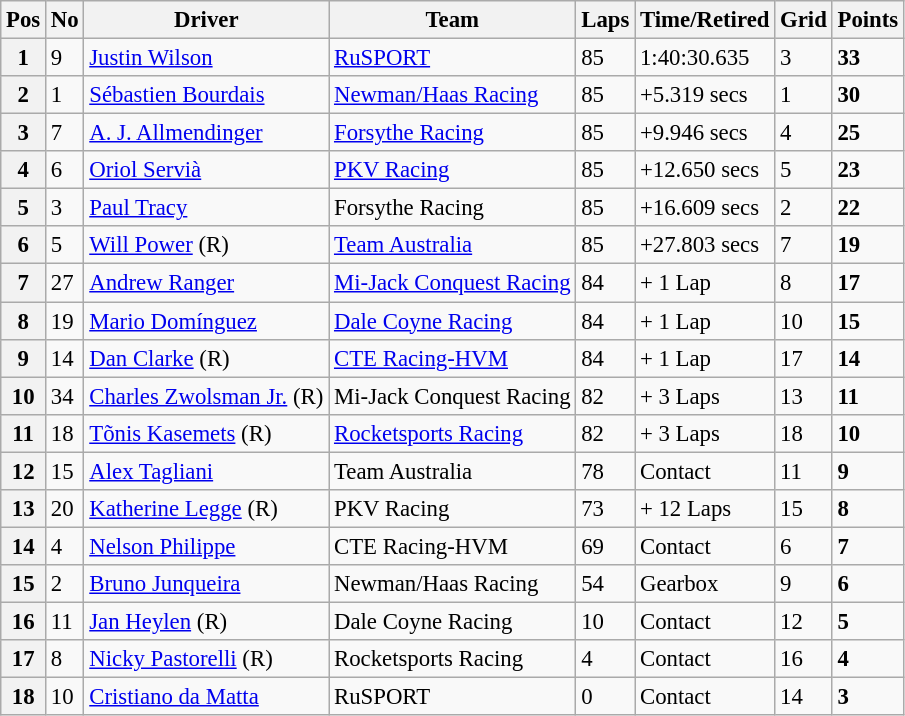<table class="wikitable" style="font-size:95%;">
<tr>
<th>Pos</th>
<th>No</th>
<th>Driver</th>
<th>Team</th>
<th>Laps</th>
<th>Time/Retired</th>
<th>Grid</th>
<th>Points</th>
</tr>
<tr>
<th>1</th>
<td>9</td>
<td> <a href='#'>Justin Wilson</a></td>
<td><a href='#'>RuSPORT</a></td>
<td>85</td>
<td>1:40:30.635</td>
<td>3</td>
<td><strong>33</strong></td>
</tr>
<tr>
<th>2</th>
<td>1</td>
<td> <a href='#'>Sébastien Bourdais</a></td>
<td><a href='#'>Newman/Haas Racing</a></td>
<td>85</td>
<td>+5.319 secs</td>
<td>1</td>
<td><strong>30</strong></td>
</tr>
<tr>
<th>3</th>
<td>7</td>
<td> <a href='#'>A. J. Allmendinger</a></td>
<td><a href='#'>Forsythe Racing</a></td>
<td>85</td>
<td>+9.946 secs</td>
<td>4</td>
<td><strong>25</strong></td>
</tr>
<tr>
<th>4</th>
<td>6</td>
<td> <a href='#'>Oriol Servià</a></td>
<td><a href='#'>PKV Racing</a></td>
<td>85</td>
<td>+12.650 secs</td>
<td>5</td>
<td><strong>23</strong></td>
</tr>
<tr>
<th>5</th>
<td>3</td>
<td> <a href='#'>Paul Tracy</a></td>
<td>Forsythe Racing</td>
<td>85</td>
<td>+16.609 secs</td>
<td>2</td>
<td><strong>22</strong></td>
</tr>
<tr>
<th>6</th>
<td>5</td>
<td> <a href='#'>Will Power</a> (R)</td>
<td><a href='#'>Team Australia</a></td>
<td>85</td>
<td>+27.803 secs</td>
<td>7</td>
<td><strong>19</strong></td>
</tr>
<tr>
<th>7</th>
<td>27</td>
<td> <a href='#'>Andrew Ranger</a></td>
<td><a href='#'>Mi-Jack Conquest Racing</a></td>
<td>84</td>
<td>+ 1 Lap</td>
<td>8</td>
<td><strong>17</strong></td>
</tr>
<tr>
<th>8</th>
<td>19</td>
<td> <a href='#'>Mario Domínguez</a></td>
<td><a href='#'>Dale Coyne Racing</a></td>
<td>84</td>
<td>+ 1 Lap</td>
<td>10</td>
<td><strong>15</strong></td>
</tr>
<tr>
<th>9</th>
<td>14</td>
<td> <a href='#'>Dan Clarke</a> (R)</td>
<td><a href='#'>CTE Racing-HVM</a></td>
<td>84</td>
<td>+ 1 Lap</td>
<td>17</td>
<td><strong>14</strong></td>
</tr>
<tr>
<th>10</th>
<td>34</td>
<td> <a href='#'>Charles Zwolsman Jr.</a> (R)</td>
<td>Mi-Jack Conquest Racing</td>
<td>82</td>
<td>+ 3 Laps</td>
<td>13</td>
<td><strong>11</strong></td>
</tr>
<tr>
<th>11</th>
<td>18</td>
<td> <a href='#'>Tõnis Kasemets</a> (R)</td>
<td><a href='#'>Rocketsports Racing</a></td>
<td>82</td>
<td>+ 3 Laps</td>
<td>18</td>
<td><strong>10</strong></td>
</tr>
<tr>
<th>12</th>
<td>15</td>
<td> <a href='#'>Alex Tagliani</a></td>
<td>Team Australia</td>
<td>78</td>
<td>Contact</td>
<td>11</td>
<td><strong>9</strong></td>
</tr>
<tr>
<th>13</th>
<td>20</td>
<td> <a href='#'>Katherine Legge</a> (R)</td>
<td>PKV Racing</td>
<td>73</td>
<td>+ 12 Laps</td>
<td>15</td>
<td><strong>8</strong></td>
</tr>
<tr>
<th>14</th>
<td>4</td>
<td> <a href='#'>Nelson Philippe</a></td>
<td>CTE Racing-HVM</td>
<td>69</td>
<td>Contact</td>
<td>6</td>
<td><strong>7</strong></td>
</tr>
<tr>
<th>15</th>
<td>2</td>
<td> <a href='#'>Bruno Junqueira</a></td>
<td>Newman/Haas Racing</td>
<td>54</td>
<td>Gearbox</td>
<td>9</td>
<td><strong>6</strong></td>
</tr>
<tr>
<th>16</th>
<td>11</td>
<td> <a href='#'>Jan Heylen</a> (R)</td>
<td>Dale Coyne Racing</td>
<td>10</td>
<td>Contact</td>
<td>12</td>
<td><strong>5</strong></td>
</tr>
<tr>
<th>17</th>
<td>8</td>
<td> <a href='#'>Nicky Pastorelli</a> (R)</td>
<td>Rocketsports Racing</td>
<td>4</td>
<td>Contact</td>
<td>16</td>
<td><strong>4</strong></td>
</tr>
<tr>
<th>18</th>
<td>10</td>
<td> <a href='#'>Cristiano da Matta</a></td>
<td>RuSPORT</td>
<td>0</td>
<td>Contact</td>
<td>14</td>
<td><strong>3</strong></td>
</tr>
</table>
